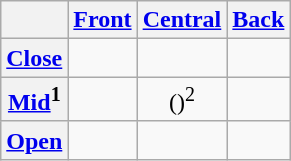<table class="wikitable">
<tr>
<th></th>
<th><a href='#'>Front</a></th>
<th><a href='#'>Central</a></th>
<th><a href='#'>Back</a></th>
</tr>
<tr style="text-align: center;">
<th><a href='#'>Close</a></th>
<td>  </td>
<td></td>
<td></td>
</tr>
<tr style="text-align: center;">
<th><a href='#'>Mid</a><sup>1</sup></th>
<td></td>
<td>()<sup>2</sup></td>
<td>  </td>
</tr>
<tr style="text-align: center;">
<th><a href='#'>Open</a></th>
<td></td>
<td>  </td>
<td></td>
</tr>
</table>
